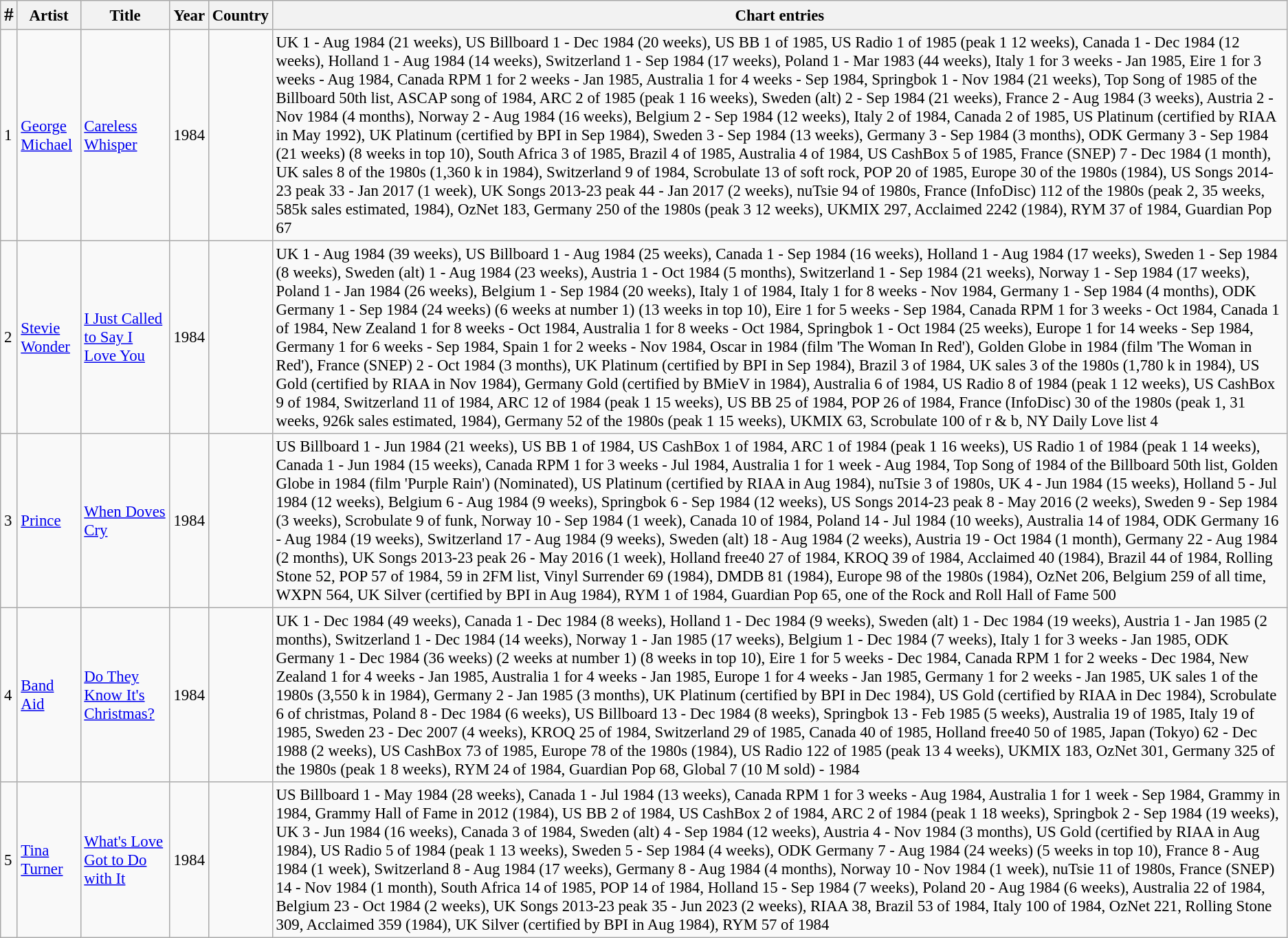<table class="wikitable" style="font-size:95%;">
<tr>
<th><big>#</big></th>
<th>Artist</th>
<th>Title</th>
<th>Year</th>
<th>Country</th>
<th>Chart entries</th>
</tr>
<tr>
<td>1</td>
<td><a href='#'>George Michael</a></td>
<td><a href='#'>Careless Whisper</a></td>
<td>1984</td>
<td></td>
<td>UK 1 - Aug 1984 (21 weeks), US Billboard 1 - Dec 1984 (20 weeks), US BB 1 of 1985, US Radio 1 of 1985 (peak 1 12 weeks), Canada 1 - Dec 1984 (12 weeks), Holland 1 - Aug 1984 (14 weeks), Switzerland 1 - Sep 1984 (17 weeks), Poland 1 - Mar 1983 (44 weeks), Italy 1 for 3 weeks - Jan 1985, Eire 1 for 3 weeks - Aug 1984, Canada RPM 1 for 2 weeks - Jan 1985, Australia 1 for 4 weeks - Sep 1984, Springbok 1 - Nov 1984 (21 weeks), Top Song of 1985 of the Billboard 50th list, ASCAP song of 1984, ARC 2 of 1985 (peak 1 16 weeks), Sweden (alt) 2 - Sep 1984 (21 weeks), France 2 - Aug 1984 (3 weeks), Austria 2 - Nov 1984 (4 months), Norway 2 - Aug 1984 (16 weeks), Belgium 2 - Sep 1984 (12 weeks), Italy 2 of 1984, Canada 2 of 1985, US Platinum (certified by RIAA in May 1992), UK Platinum (certified by BPI in Sep 1984), Sweden 3 - Sep 1984 (13 weeks), Germany 3 - Sep 1984 (3 months), ODK Germany 3 - Sep 1984 (21 weeks) (8 weeks in top 10), South Africa 3 of 1985, Brazil 4 of 1985, Australia 4 of 1984, US CashBox 5 of 1985, France (SNEP) 7 - Dec 1984 (1 month), UK sales 8 of the 1980s (1,360 k in 1984), Switzerland 9 of 1984, Scrobulate 13 of soft rock, POP 20 of 1985, Europe 30 of the 1980s (1984), US Songs 2014-23 peak 33 - Jan 2017 (1 week), UK Songs 2013-23 peak 44 - Jan 2017 (2 weeks), nuTsie 94 of 1980s, France (InfoDisc) 112 of the 1980s (peak 2, 35 weeks, 585k sales estimated, 1984), OzNet 183, Germany 250 of the 1980s (peak 3 12 weeks), UKMIX 297, Acclaimed 2242 (1984), RYM 37 of 1984, Guardian Pop 67</td>
</tr>
<tr>
<td>2</td>
<td><a href='#'>Stevie Wonder</a></td>
<td><a href='#'>I Just Called to Say I Love You</a></td>
<td>1984</td>
<td></td>
<td>UK 1 - Aug 1984 (39 weeks), US Billboard 1 - Aug 1984 (25 weeks), Canada 1 - Sep 1984 (16 weeks), Holland 1 - Aug 1984 (17 weeks), Sweden 1 - Sep 1984 (8 weeks), Sweden (alt) 1 - Aug 1984 (23 weeks), Austria 1 - Oct 1984 (5 months), Switzerland 1 - Sep 1984 (21 weeks), Norway 1 - Sep 1984 (17 weeks), Poland 1 - Jan 1984 (26 weeks), Belgium 1 - Sep 1984 (20 weeks), Italy 1 of 1984, Italy 1 for 8 weeks - Nov 1984, Germany 1 - Sep 1984 (4 months), ODK Germany 1 - Sep 1984 (24 weeks) (6 weeks at number 1) (13 weeks in top 10), Eire 1 for 5 weeks - Sep 1984, Canada RPM 1 for 3 weeks - Oct 1984, Canada 1 of 1984, New Zealand 1 for 8 weeks - Oct 1984, Australia 1 for 8 weeks - Oct 1984, Springbok 1 - Oct 1984 (25 weeks), Europe 1 for 14 weeks - Sep 1984, Germany 1 for 6 weeks - Sep 1984, Spain 1 for 2 weeks - Nov 1984, Oscar in 1984 (film 'The Woman In Red'), Golden Globe in 1984 (film 'The Woman in Red'), France (SNEP) 2 - Oct 1984 (3 months), UK Platinum (certified by BPI in Sep 1984), Brazil 3 of 1984, UK sales 3 of the 1980s (1,780 k in 1984), US Gold (certified by RIAA in Nov 1984), Germany Gold (certified by BMieV in 1984), Australia 6 of 1984, US Radio 8 of 1984 (peak 1 12 weeks), US CashBox 9 of 1984, Switzerland 11 of 1984, ARC 12 of 1984 (peak 1 15 weeks), US BB 25 of 1984, POP 26 of 1984, France (InfoDisc) 30 of the 1980s (peak 1, 31 weeks, 926k sales estimated, 1984), Germany 52 of the 1980s (peak 1 15 weeks), UKMIX 63, Scrobulate 100 of r & b, NY Daily Love list 4</td>
</tr>
<tr>
<td>3</td>
<td><a href='#'>Prince</a></td>
<td><a href='#'>When Doves Cry</a></td>
<td>1984</td>
<td></td>
<td>US Billboard 1 - Jun 1984 (21 weeks), US BB 1 of 1984, US CashBox 1 of 1984, ARC 1 of 1984 (peak 1 16 weeks), US Radio 1 of 1984 (peak 1 14 weeks), Canada 1 - Jun 1984 (15 weeks), Canada RPM 1 for 3 weeks - Jul 1984, Australia 1 for 1 week - Aug 1984, Top Song of 1984 of the Billboard 50th list, Golden Globe in 1984 (film 'Purple Rain') (Nominated), US Platinum (certified by RIAA in Aug 1984), nuTsie 3 of 1980s, UK 4 - Jun 1984 (15 weeks), Holland 5 - Jul 1984 (12 weeks), Belgium 6 - Aug 1984 (9 weeks), Springbok 6 - Sep 1984 (12 weeks), US Songs 2014-23 peak 8 - May 2016 (2 weeks), Sweden 9 - Sep 1984 (3 weeks), Scrobulate 9 of funk, Norway 10 - Sep 1984 (1 week), Canada 10 of 1984, Poland 14 - Jul 1984 (10 weeks), Australia 14 of 1984, ODK Germany 16 - Aug 1984 (19 weeks), Switzerland 17 - Aug 1984 (9 weeks), Sweden (alt) 18 - Aug 1984 (2 weeks), Austria 19 - Oct 1984 (1 month), Germany 22 - Aug 1984 (2 months), UK Songs 2013-23 peak 26 - May 2016 (1 week), Holland free40 27 of 1984, KROQ 39 of 1984, Acclaimed 40 (1984), Brazil 44 of 1984, Rolling Stone 52, POP 57 of 1984, 59 in 2FM list, Vinyl Surrender 69 (1984), DMDB 81 (1984), Europe 98 of the 1980s (1984), OzNet 206, Belgium 259 of all time, WXPN 564, UK Silver (certified by BPI in Aug 1984), RYM 1 of 1984, Guardian Pop 65, one of the Rock and Roll Hall of Fame 500</td>
</tr>
<tr>
<td>4</td>
<td><a href='#'> Band Aid</a></td>
<td><a href='#'>Do They Know It's Christmas?</a></td>
<td>1984</td>
<td></td>
<td>UK 1 - Dec 1984 (49 weeks), Canada 1 - Dec 1984 (8 weeks), Holland 1 - Dec 1984 (9 weeks), Sweden (alt) 1 - Dec 1984 (19 weeks), Austria 1 - Jan 1985 (2 months), Switzerland 1 - Dec 1984 (14 weeks), Norway 1 - Jan 1985 (17 weeks), Belgium 1 - Dec 1984 (7 weeks), Italy 1 for 3 weeks - Jan 1985, ODK Germany 1 - Dec 1984 (36 weeks) (2 weeks at number 1) (8 weeks in top 10), Eire 1 for 5 weeks - Dec 1984, Canada RPM 1 for 2 weeks - Dec 1984, New Zealand 1 for 4 weeks - Jan 1985, Australia 1 for 4 weeks - Jan 1985, Europe 1 for 4 weeks - Jan 1985, Germany 1 for 2 weeks - Jan 1985, UK sales 1 of the 1980s (3,550 k in 1984), Germany 2 - Jan 1985 (3 months), UK Platinum (certified by BPI in Dec 1984), US Gold (certified by RIAA in Dec 1984), Scrobulate 6 of christmas, Poland 8 - Dec 1984 (6 weeks), US Billboard 13 - Dec 1984 (8 weeks), Springbok 13 - Feb 1985 (5 weeks), Australia 19 of 1985, Italy 19 of 1985, Sweden 23 - Dec 2007 (4 weeks), KROQ 25 of 1984, Switzerland 29 of 1985, Canada 40 of 1985, Holland free40 50 of 1985, Japan (Tokyo) 62 - Dec 1988 (2 weeks), US CashBox 73 of 1985, Europe 78 of the 1980s (1984), US Radio 122 of 1985 (peak 13 4 weeks), UKMIX 183, OzNet 301, Germany 325 of the 1980s (peak 1 8 weeks), RYM 24 of 1984, Guardian Pop 68, Global 7 (10 M sold) - 1984</td>
</tr>
<tr>
<td>5</td>
<td><a href='#'>Tina Turner</a></td>
<td><a href='#'>What's Love Got to Do with It</a></td>
<td>1984</td>
<td></td>
<td>US Billboard 1 - May 1984 (28 weeks), Canada 1 - Jul 1984 (13 weeks), Canada RPM 1 for 3 weeks - Aug 1984, Australia 1 for 1 week - Sep 1984, Grammy in 1984, Grammy Hall of Fame in 2012 (1984), US BB 2 of 1984, US CashBox 2 of 1984, ARC 2 of 1984 (peak 1 18 weeks), Springbok 2 - Sep 1984 (19 weeks), UK 3 - Jun 1984 (16 weeks), Canada 3 of 1984, Sweden (alt) 4 - Sep 1984 (12 weeks), Austria 4 - Nov 1984 (3 months), US Gold (certified by RIAA in Aug 1984), US Radio 5 of 1984 (peak 1 13 weeks), Sweden 5 - Sep 1984 (4 weeks), ODK Germany 7 - Aug 1984 (24 weeks) (5 weeks in top 10), France 8 - Aug 1984 (1 week), Switzerland 8 - Aug 1984 (17 weeks), Germany 8 - Aug 1984 (4 months), Norway 10 - Nov 1984 (1 week), nuTsie 11 of 1980s, France (SNEP) 14 - Nov 1984 (1 month), South Africa 14 of 1985, POP 14 of 1984, Holland 15 - Sep 1984 (7 weeks), Poland 20 - Aug 1984 (6 weeks), Australia 22 of 1984, Belgium 23 - Oct 1984 (2 weeks), UK Songs 2013-23 peak 35 - Jun 2023 (2 weeks), RIAA 38, Brazil 53 of 1984, Italy 100 of 1984, OzNet 221, Rolling Stone 309, Acclaimed 359 (1984), UK Silver (certified by BPI in Aug 1984), RYM 57 of 1984</td>
</tr>
</table>
